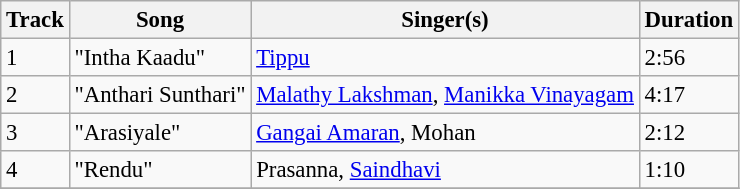<table class="wikitable" style="font-size:95%;">
<tr>
<th>Track</th>
<th>Song</th>
<th>Singer(s)</th>
<th>Duration</th>
</tr>
<tr>
<td>1</td>
<td>"Intha Kaadu"</td>
<td><a href='#'>Tippu</a></td>
<td>2:56</td>
</tr>
<tr>
<td>2</td>
<td>"Anthari Sunthari"</td>
<td><a href='#'>Malathy Lakshman</a>, <a href='#'>Manikka Vinayagam</a></td>
<td>4:17</td>
</tr>
<tr>
<td>3</td>
<td>"Arasiyale"</td>
<td><a href='#'>Gangai Amaran</a>, Mohan</td>
<td>2:12</td>
</tr>
<tr>
<td>4</td>
<td>"Rendu"</td>
<td>Prasanna, <a href='#'>Saindhavi</a></td>
<td>1:10</td>
</tr>
<tr>
</tr>
</table>
